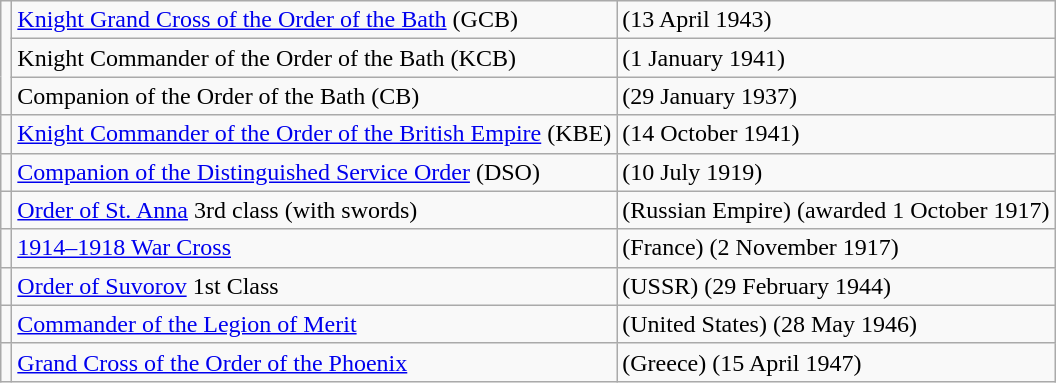<table class="wikitable">
<tr>
<td rowspan=3></td>
<td><a href='#'>Knight Grand Cross of the Order of the Bath</a> (GCB)</td>
<td>(13 April 1943)</td>
</tr>
<tr>
<td>Knight Commander of the Order of the Bath (KCB)</td>
<td>(1 January 1941)</td>
</tr>
<tr>
<td>Companion of the Order of the Bath (CB)</td>
<td>(29 January 1937)</td>
</tr>
<tr>
<td></td>
<td><a href='#'>Knight Commander of the Order of the British Empire</a> (KBE)</td>
<td>(14 October 1941)</td>
</tr>
<tr>
<td></td>
<td><a href='#'>Companion of the Distinguished Service Order</a> (DSO)</td>
<td>(10 July 1919)</td>
</tr>
<tr>
<td></td>
<td><a href='#'>Order of St. Anna</a> 3rd class (with swords)</td>
<td>(Russian Empire) (awarded 1 October 1917)</td>
</tr>
<tr>
<td></td>
<td><a href='#'>1914–1918 War Cross</a></td>
<td>(France) (2 November 1917)</td>
</tr>
<tr>
<td></td>
<td><a href='#'>Order of Suvorov</a> 1st Class</td>
<td>(USSR) (29 February 1944)</td>
</tr>
<tr>
<td></td>
<td><a href='#'>Commander of the Legion of Merit</a></td>
<td>(United States) (28 May 1946)</td>
</tr>
<tr>
<td></td>
<td><a href='#'>Grand Cross of the Order of the Phoenix</a></td>
<td>(Greece) (15 April 1947)</td>
</tr>
</table>
